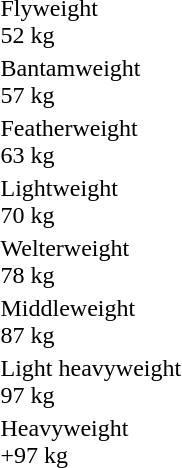<table>
<tr>
<td>Flyweight<br>52 kg</td>
<td></td>
<td></td>
<td></td>
</tr>
<tr>
<td>Bantamweight<br>57 kg</td>
<td></td>
<td></td>
<td></td>
</tr>
<tr>
<td>Featherweight<br>63 kg</td>
<td></td>
<td></td>
<td></td>
</tr>
<tr>
<td>Lightweight<br>70 kg</td>
<td></td>
<td></td>
<td></td>
</tr>
<tr>
<td>Welterweight<br>78 kg</td>
<td></td>
<td></td>
<td></td>
</tr>
<tr>
<td>Middleweight<br>87 kg</td>
<td></td>
<td></td>
<td></td>
</tr>
<tr>
<td>Light heavyweight<br>97 kg</td>
<td></td>
<td></td>
<td></td>
</tr>
<tr>
<td>Heavyweight<br>+97 kg</td>
<td></td>
<td></td>
<td></td>
</tr>
</table>
